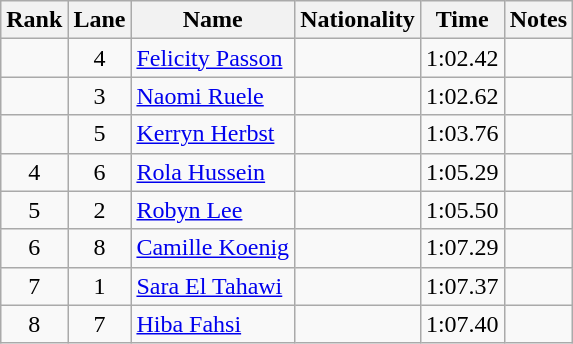<table class="wikitable sortable" style="text-align:center">
<tr>
<th>Rank</th>
<th>Lane</th>
<th>Name</th>
<th>Nationality</th>
<th>Time</th>
<th>Notes</th>
</tr>
<tr>
<td></td>
<td>4</td>
<td align=left><a href='#'>Felicity Passon</a></td>
<td align=left></td>
<td>1:02.42</td>
<td></td>
</tr>
<tr>
<td></td>
<td>3</td>
<td align=left><a href='#'>Naomi Ruele</a></td>
<td align=left></td>
<td>1:02.62</td>
<td></td>
</tr>
<tr>
<td></td>
<td>5</td>
<td align=left><a href='#'>Kerryn Herbst</a></td>
<td align=left></td>
<td>1:03.76</td>
<td></td>
</tr>
<tr>
<td>4</td>
<td>6</td>
<td align=left><a href='#'>Rola Hussein</a></td>
<td align=left></td>
<td>1:05.29</td>
<td></td>
</tr>
<tr>
<td>5</td>
<td>2</td>
<td align=left><a href='#'>Robyn Lee</a></td>
<td align=left></td>
<td>1:05.50</td>
<td></td>
</tr>
<tr>
<td>6</td>
<td>8</td>
<td align=left><a href='#'>Camille Koenig</a></td>
<td align=left></td>
<td>1:07.29</td>
<td></td>
</tr>
<tr>
<td>7</td>
<td>1</td>
<td align=left><a href='#'>Sara El Tahawi</a></td>
<td align=left></td>
<td>1:07.37</td>
<td></td>
</tr>
<tr>
<td>8</td>
<td>7</td>
<td align=left><a href='#'>Hiba Fahsi</a></td>
<td align=left></td>
<td>1:07.40</td>
<td></td>
</tr>
</table>
